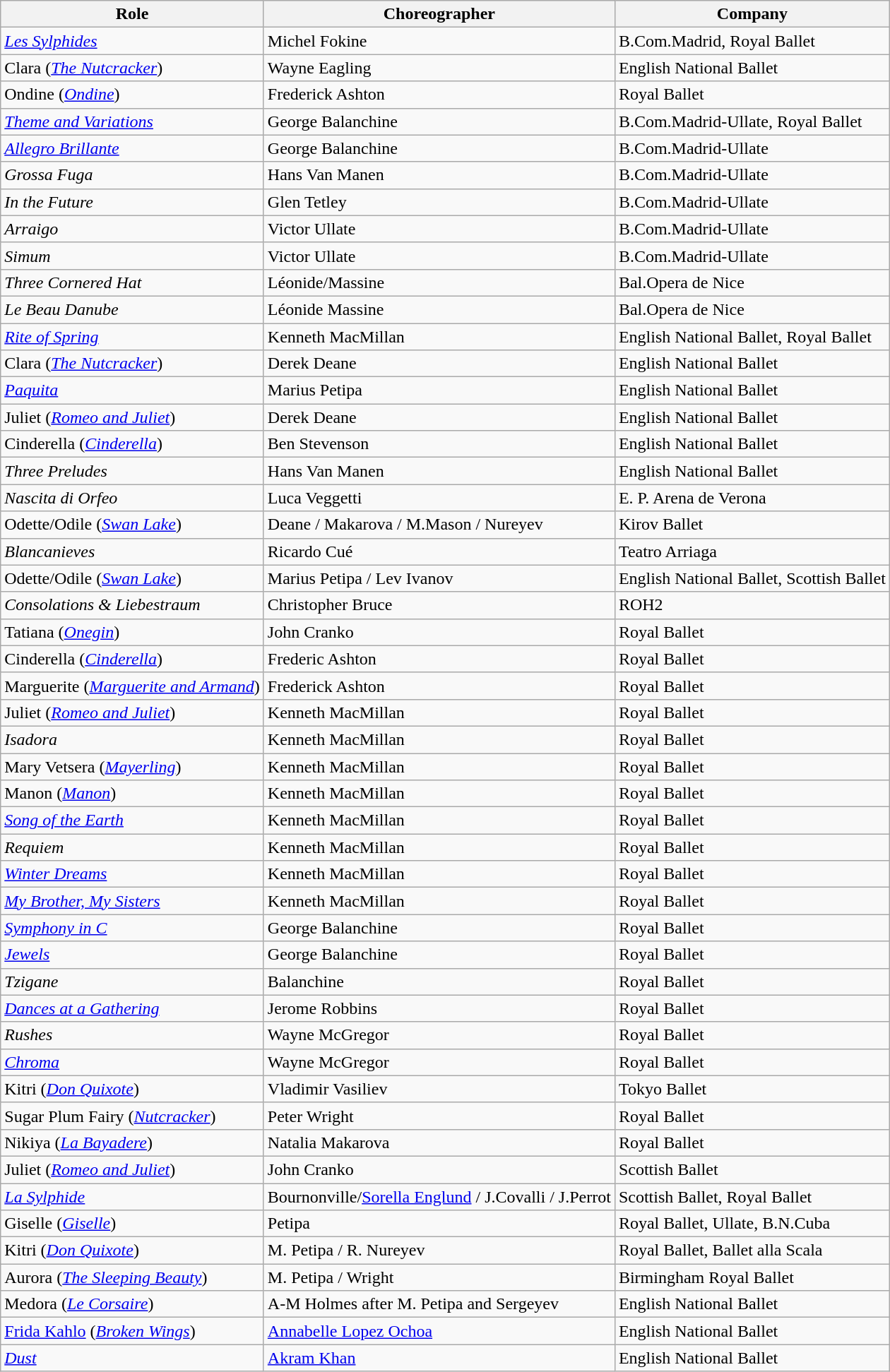<table class="wikitable sortable">
<tr>
<th>Role</th>
<th>Choreographer</th>
<th>Company</th>
</tr>
<tr>
<td><em><a href='#'>Les Sylphides</a></em></td>
<td>Michel Fokine</td>
<td>B.Com.Madrid, Royal Ballet</td>
</tr>
<tr>
<td>Clara (<em><a href='#'>The Nutcracker</a></em>)</td>
<td>Wayne Eagling</td>
<td>English National Ballet</td>
</tr>
<tr>
<td>Ondine (<em><a href='#'>Ondine</a></em>)</td>
<td>Frederick Ashton</td>
<td>Royal Ballet</td>
</tr>
<tr>
<td><em><a href='#'>Theme and Variations</a></em></td>
<td>George Balanchine</td>
<td>B.Com.Madrid-Ullate, Royal Ballet</td>
</tr>
<tr>
<td><em><a href='#'>Allegro Brillante</a></em></td>
<td>George Balanchine</td>
<td>B.Com.Madrid-Ullate</td>
</tr>
<tr>
<td><em>Grossa Fuga</em></td>
<td>Hans Van Manen</td>
<td>B.Com.Madrid-Ullate</td>
</tr>
<tr>
<td><em>In the Future</em></td>
<td>Glen Tetley</td>
<td>B.Com.Madrid-Ullate</td>
</tr>
<tr>
<td><em>Arraigo</em></td>
<td>Victor Ullate</td>
<td>B.Com.Madrid-Ullate</td>
</tr>
<tr>
<td><em>Simum</em></td>
<td>Victor Ullate</td>
<td>B.Com.Madrid-Ullate</td>
</tr>
<tr>
<td><em>Three Cornered Hat</em></td>
<td>Léonide/Massine</td>
<td>Bal.Opera de Nice</td>
</tr>
<tr>
<td><em>Le Beau Danube</em></td>
<td>Léonide Massine</td>
<td>Bal.Opera de Nice</td>
</tr>
<tr>
<td><em><a href='#'>Rite of Spring</a></em></td>
<td>Kenneth MacMillan</td>
<td>English National Ballet, Royal Ballet</td>
</tr>
<tr>
<td>Clara (<em><a href='#'>The Nutcracker</a></em>)</td>
<td>Derek Deane</td>
<td>English National Ballet</td>
</tr>
<tr>
<td><em><a href='#'>Paquita</a></em></td>
<td>Marius Petipa</td>
<td>English National Ballet</td>
</tr>
<tr>
<td>Juliet (<em><a href='#'>Romeo and Juliet</a></em>)</td>
<td>Derek Deane</td>
<td>English National Ballet</td>
</tr>
<tr>
<td>Cinderella (<em><a href='#'>Cinderella</a></em>)</td>
<td>Ben Stevenson</td>
<td>English National Ballet</td>
</tr>
<tr>
<td><em>Three Preludes</em></td>
<td>Hans Van Manen</td>
<td>English National Ballet</td>
</tr>
<tr>
<td><em>Nascita di Orfeo</em></td>
<td>Luca Veggetti</td>
<td>E. P. Arena de Verona</td>
</tr>
<tr>
<td>Odette/Odile (<em><a href='#'>Swan Lake</a></em>)</td>
<td>Deane / Makarova / M.Mason / Nureyev</td>
<td>Kirov Ballet</td>
</tr>
<tr>
<td><em>Blancanieves</em></td>
<td>Ricardo Cué</td>
<td>Teatro Arriaga</td>
</tr>
<tr>
<td>Odette/Odile (<em><a href='#'>Swan Lake</a></em>)</td>
<td>Marius Petipa / Lev Ivanov</td>
<td>English National Ballet, Scottish Ballet</td>
</tr>
<tr>
<td><em>Consolations & Liebestraum</em></td>
<td>Christopher Bruce</td>
<td>ROH2</td>
</tr>
<tr>
<td>Tatiana (<em><a href='#'>Onegin</a></em>)</td>
<td>John Cranko</td>
<td>Royal Ballet</td>
</tr>
<tr>
<td>Cinderella (<em><a href='#'>Cinderella</a></em>)</td>
<td>Frederic Ashton</td>
<td>Royal Ballet</td>
</tr>
<tr>
<td>Marguerite (<em><a href='#'>Marguerite and Armand</a></em>)</td>
<td>Frederick Ashton</td>
<td>Royal Ballet</td>
</tr>
<tr>
<td>Juliet (<em><a href='#'>Romeo and Juliet</a></em>)</td>
<td>Kenneth MacMillan</td>
<td>Royal Ballet</td>
</tr>
<tr>
<td><em>Isadora</em></td>
<td>Kenneth MacMillan</td>
<td>Royal Ballet</td>
</tr>
<tr>
<td>Mary Vetsera (<em><a href='#'>Mayerling</a></em>)</td>
<td>Kenneth MacMillan</td>
<td>Royal Ballet</td>
</tr>
<tr>
<td>Manon (<em><a href='#'>Manon</a></em>)</td>
<td>Kenneth MacMillan</td>
<td>Royal Ballet</td>
</tr>
<tr>
<td><em><a href='#'>Song of the Earth</a></em></td>
<td>Kenneth MacMillan</td>
<td>Royal Ballet</td>
</tr>
<tr>
<td><em>Requiem</em></td>
<td>Kenneth MacMillan</td>
<td>Royal Ballet</td>
</tr>
<tr>
<td><em><a href='#'>Winter Dreams</a></em></td>
<td>Kenneth MacMillan</td>
<td>Royal Ballet</td>
</tr>
<tr>
<td><em><a href='#'>My Brother, My Sisters</a></em></td>
<td>Kenneth MacMillan</td>
<td>Royal Ballet</td>
</tr>
<tr>
<td><em><a href='#'>Symphony in C</a></em></td>
<td>George Balanchine</td>
<td>Royal Ballet</td>
</tr>
<tr>
<td><em><a href='#'>Jewels</a></em></td>
<td>George Balanchine</td>
<td>Royal Ballet</td>
</tr>
<tr>
<td><em>Tzigane</em></td>
<td>Balanchine</td>
<td>Royal Ballet</td>
</tr>
<tr>
<td><em><a href='#'>Dances at a Gathering</a></em></td>
<td>Jerome Robbins</td>
<td>Royal Ballet</td>
</tr>
<tr>
<td><em>Rushes</em></td>
<td>Wayne McGregor</td>
<td>Royal Ballet</td>
</tr>
<tr>
<td><em><a href='#'>Chroma</a></em></td>
<td>Wayne McGregor</td>
<td>Royal Ballet</td>
</tr>
<tr>
<td>Kitri (<em><a href='#'>Don Quixote</a></em>)</td>
<td>Vladimir Vasiliev</td>
<td>Tokyo Ballet</td>
</tr>
<tr>
<td>Sugar Plum Fairy (<em><a href='#'>Nutcracker</a></em>)</td>
<td>Peter Wright</td>
<td>Royal Ballet</td>
</tr>
<tr>
<td>Nikiya (<em><a href='#'>La Bayadere</a></em>)</td>
<td>Natalia Makarova</td>
<td>Royal Ballet</td>
</tr>
<tr>
<td>Juliet (<em><a href='#'>Romeo and Juliet</a></em>)</td>
<td>John Cranko</td>
<td>Scottish Ballet</td>
</tr>
<tr>
<td><em><a href='#'>La Sylphide</a></em></td>
<td>Bournonville/<a href='#'>Sorella Englund</a> / J.Covalli / J.Perrot</td>
<td>Scottish Ballet, Royal Ballet</td>
</tr>
<tr>
<td>Giselle (<em><a href='#'>Giselle</a></em>)</td>
<td>Petipa</td>
<td>Royal Ballet, Ullate, B.N.Cuba</td>
</tr>
<tr>
<td>Kitri (<em><a href='#'>Don Quixote</a></em>)</td>
<td>M. Petipa / R. Nureyev</td>
<td>Royal Ballet, Ballet alla Scala</td>
</tr>
<tr>
<td>Aurora (<em><a href='#'>The Sleeping Beauty</a></em>)</td>
<td>M. Petipa / Wright</td>
<td>Birmingham Royal Ballet</td>
</tr>
<tr>
<td>Medora (<em><a href='#'>Le Corsaire</a></em>)</td>
<td>A-M Holmes after M. Petipa and Sergeyev</td>
<td>English National Ballet</td>
</tr>
<tr>
<td><a href='#'>Frida Kahlo</a> (<em><a href='#'>Broken Wings</a></em>)</td>
<td><a href='#'>Annabelle Lopez Ochoa</a></td>
<td>English National Ballet</td>
</tr>
<tr>
<td><em><a href='#'>Dust</a></em></td>
<td><a href='#'>Akram Khan</a></td>
<td>English National Ballet</td>
</tr>
</table>
